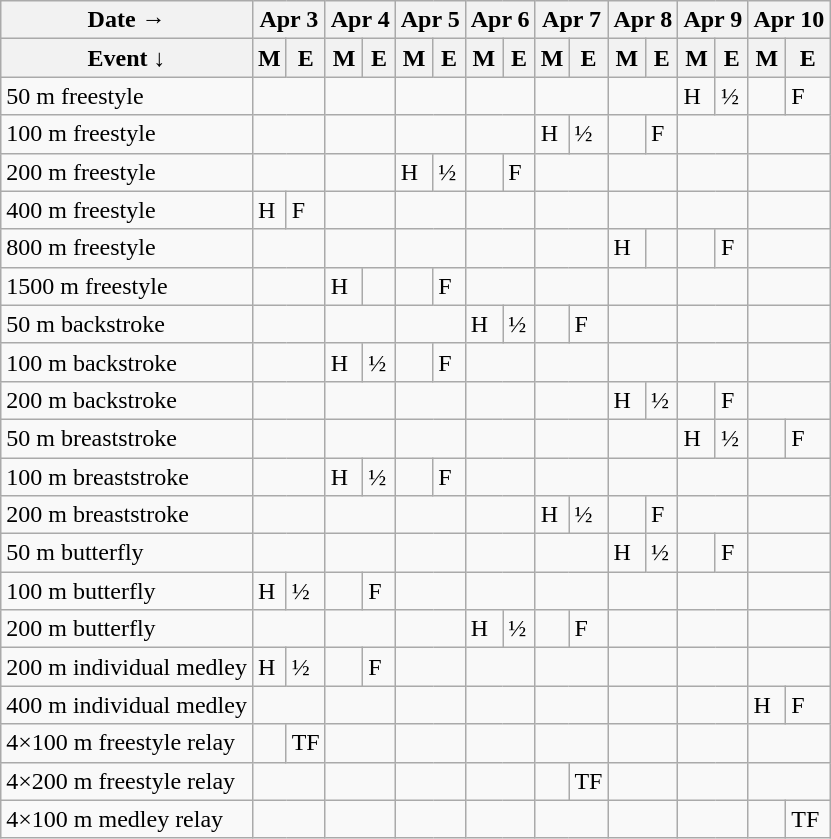<table class="wikitable swimming-schedule floatleft">
<tr>
<th>Date →</th>
<th colspan="2">Apr 3</th>
<th colspan="2">Apr 4</th>
<th colspan="2">Apr 5</th>
<th colspan="2">Apr 6</th>
<th colspan="2">Apr 7</th>
<th colspan="2">Apr 8</th>
<th colspan="2">Apr 9</th>
<th colspan="2">Apr 10</th>
</tr>
<tr>
<th>Event   ↓</th>
<th>M</th>
<th>E</th>
<th>M</th>
<th>E</th>
<th>M</th>
<th>E</th>
<th>M</th>
<th>E</th>
<th>M</th>
<th>E</th>
<th>M</th>
<th>E</th>
<th>M</th>
<th>E</th>
<th>M</th>
<th>E</th>
</tr>
<tr>
<td class="event">50 m freestyle</td>
<td colspan=2></td>
<td colspan=2></td>
<td colspan=2></td>
<td colspan=2></td>
<td colspan=2></td>
<td colspan=2></td>
<td class="heats">H</td>
<td class="semifinals">½</td>
<td></td>
<td class="final">F</td>
</tr>
<tr>
<td class="event">100 m freestyle</td>
<td colspan=2></td>
<td colspan=2></td>
<td colspan=2></td>
<td colspan=2></td>
<td class="heats">H</td>
<td class="semifinals">½</td>
<td></td>
<td class="final">F</td>
<td colspan=2></td>
<td colspan=2></td>
</tr>
<tr>
<td class="event">200 m freestyle</td>
<td colspan=2></td>
<td colspan=2></td>
<td class="heats">H</td>
<td class="semifinals">½</td>
<td></td>
<td class="final">F</td>
<td colspan=2></td>
<td colspan=2></td>
<td colspan=2></td>
<td colspan=2></td>
</tr>
<tr>
<td class="event">400 m freestyle</td>
<td class="heats">H</td>
<td class="final">F</td>
<td colspan=2></td>
<td colspan=2></td>
<td colspan=2></td>
<td colspan=2></td>
<td colspan=2></td>
<td colspan=2></td>
<td colspan=2></td>
</tr>
<tr>
<td class="event">800 m freestyle</td>
<td colspan=2></td>
<td colspan=2></td>
<td colspan=2></td>
<td colspan=2></td>
<td colspan=2></td>
<td class="heats">H</td>
<td></td>
<td></td>
<td class="final">F</td>
<td colspan=2></td>
</tr>
<tr>
<td class="event">1500 m freestyle</td>
<td colspan=2></td>
<td class="heats">H</td>
<td></td>
<td></td>
<td class="final">F</td>
<td colspan=2></td>
<td colspan=2></td>
<td colspan=2></td>
<td colspan=2></td>
<td colspan=2></td>
</tr>
<tr>
<td class="event">50 m backstroke</td>
<td colspan=2></td>
<td colspan=2></td>
<td colspan=2></td>
<td class="heats">H</td>
<td class="semifinals">½</td>
<td></td>
<td class="final">F</td>
<td colspan=2></td>
<td colspan=2></td>
<td colspan=2></td>
</tr>
<tr>
<td class="event">100 m backstroke</td>
<td colspan=2></td>
<td class="heats">H</td>
<td class="semifinals">½</td>
<td></td>
<td class="final">F</td>
<td colspan=2></td>
<td colspan=2></td>
<td colspan=2></td>
<td colspan=2></td>
<td colspan=2></td>
</tr>
<tr>
<td class="event">200 m backstroke</td>
<td colspan=2></td>
<td colspan=2></td>
<td colspan=2></td>
<td colspan=2></td>
<td colspan=2></td>
<td class="heats">H</td>
<td class="semifinals">½</td>
<td></td>
<td class="final">F</td>
<td colspan=2></td>
</tr>
<tr>
<td class="event">50 m breaststroke</td>
<td colspan=2></td>
<td colspan=2></td>
<td colspan=2></td>
<td colspan=2></td>
<td colspan=2></td>
<td colspan=2></td>
<td class="heats">H</td>
<td class="semifinals">½</td>
<td></td>
<td class="final">F</td>
</tr>
<tr>
<td class="event">100 m breaststroke</td>
<td colspan=2></td>
<td class="heats">H</td>
<td class="semifinals">½</td>
<td></td>
<td class="final">F</td>
<td colspan=2></td>
<td colspan=2></td>
<td colspan=2></td>
<td colspan=2></td>
<td colspan=2></td>
</tr>
<tr>
<td class="event">200 m breaststroke</td>
<td colspan=2></td>
<td colspan=2></td>
<td colspan=2></td>
<td colspan=2></td>
<td class="heats">H</td>
<td class="semifinals">½</td>
<td></td>
<td class="final">F</td>
<td colspan=2></td>
<td colspan=2></td>
</tr>
<tr>
<td class="event">50 m butterfly</td>
<td colspan=2></td>
<td colspan=2></td>
<td colspan=2></td>
<td colspan=2></td>
<td colspan=2></td>
<td class="heats">H</td>
<td class="semifinals">½</td>
<td></td>
<td class="final">F</td>
<td colspan=2></td>
</tr>
<tr>
<td class="event">100 m butterfly</td>
<td class="heats">H</td>
<td class="semifinals">½</td>
<td></td>
<td class="final">F</td>
<td colspan=2></td>
<td colspan=2></td>
<td colspan=2></td>
<td colspan=2></td>
<td colspan=2></td>
<td colspan=2></td>
</tr>
<tr>
<td class="event">200 m butterfly</td>
<td colspan=2></td>
<td colspan=2></td>
<td colspan=2></td>
<td class="heats">H</td>
<td class="semifinals">½</td>
<td></td>
<td class="final">F</td>
<td colspan=2></td>
<td colspan=2></td>
<td colspan=2></td>
</tr>
<tr>
<td class="event">200 m individual medley</td>
<td class="heats">H</td>
<td class="semifinals">½</td>
<td></td>
<td class="final">F</td>
<td colspan=2></td>
<td colspan=2></td>
<td colspan=2></td>
<td colspan=2></td>
<td colspan=2></td>
<td colspan=2></td>
</tr>
<tr>
<td class="event">400 m individual medley</td>
<td colspan=2></td>
<td colspan=2></td>
<td colspan=2></td>
<td colspan=2></td>
<td colspan=2></td>
<td colspan=2></td>
<td colspan=2></td>
<td class="heats">H</td>
<td class="final">F</td>
</tr>
<tr>
<td class="event">4×100 m freestyle relay</td>
<td></td>
<td class="timed-final">TF</td>
<td colspan=2></td>
<td colspan=2></td>
<td colspan=2></td>
<td colspan=2></td>
<td colspan=2></td>
<td colspan=2></td>
<td colspan=2></td>
</tr>
<tr>
<td class="event">4×200 m freestyle relay</td>
<td colspan=2></td>
<td colspan=2></td>
<td colspan=2></td>
<td colspan=2></td>
<td></td>
<td class="timed-final">TF</td>
<td colspan=2></td>
<td colspan=2></td>
<td colspan=2></td>
</tr>
<tr>
<td class="event">4×100 m medley relay</td>
<td colspan=2></td>
<td colspan=2></td>
<td colspan=2></td>
<td colspan=2></td>
<td colspan=2></td>
<td colspan=2></td>
<td colspan=2></td>
<td></td>
<td class="timed-final">TF</td>
</tr>
</table>
